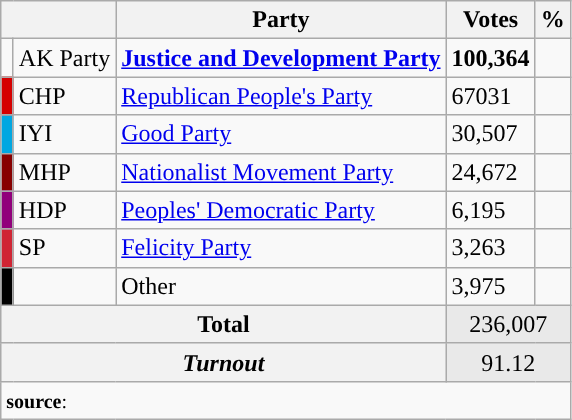<table class="wikitable">
<tr>
<th colspan="2" align="center"></th>
<th align="center">Party</th>
<th align="center">Votes</th>
<th align="center">%</th>
</tr>
<tr align="left">
<td></td>
<td>AK Party</td>
<td><strong><a href='#'>Justice and Development Party</a></strong></td>
<td><strong>100,364</strong></td>
<td><strong></strong></td>
</tr>
<tr align="left">
<td bgcolor="#d50000" width="1"></td>
<td>CHP</td>
<td><a href='#'>Republican People's Party</a></td>
<td>67031</td>
<td></td>
</tr>
<tr align="left">
<td bgcolor="#01A7E1" width="1"></td>
<td>IYI</td>
<td><a href='#'>Good Party</a></td>
<td>30,507</td>
<td></td>
</tr>
<tr align="left">
<td bgcolor="#870000" width="1"></td>
<td>MHP</td>
<td><a href='#'>Nationalist Movement Party</a></td>
<td>24,672</td>
<td></td>
</tr>
<tr align="left">
<td bgcolor="#91007B" width="1"></td>
<td>HDP</td>
<td><a href='#'>Peoples' Democratic Party</a></td>
<td>6,195</td>
<td></td>
</tr>
<tr align="left">
<td bgcolor="#D02433" width="1"></td>
<td>SP</td>
<td><a href='#'>Felicity Party</a></td>
<td>3,263</td>
<td></td>
</tr>
<tr align="left">
<td bgcolor=" " width="1"></td>
<td></td>
<td>Other</td>
<td>3,975</td>
<td></td>
</tr>
<tr align="left" style="background-color:#E9E9E9">
<th colspan="3" align="center"><strong>Total</strong></th>
<td colspan="5" align="center">236,007</td>
</tr>
<tr align="left" style="background-color:#E9E9E9">
<th colspan="3" align="center"><em>Turnout</em></th>
<td colspan="5" align="center">91.12</td>
</tr>
<tr>
<td colspan="9" align="left"><small><strong>source</strong>: </small></td>
</tr>
</table>
